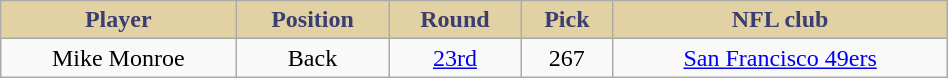<table class="wikitable" style="width:50%;">
<tr style="text-align:center; background:#e2d2a3; color:#3b3e72;">
<td><strong>Player</strong></td>
<td><strong>Position</strong></td>
<td><strong>Round</strong></td>
<td><strong>Pick</strong></td>
<td><strong>NFL club</strong></td>
</tr>
<tr style="text-align:center;" bgcolor="">
<td>Mike Monroe</td>
<td>Back</td>
<td><a href='#'>23rd</a></td>
<td>267</td>
<td><a href='#'>San Francisco 49ers</a></td>
</tr>
</table>
